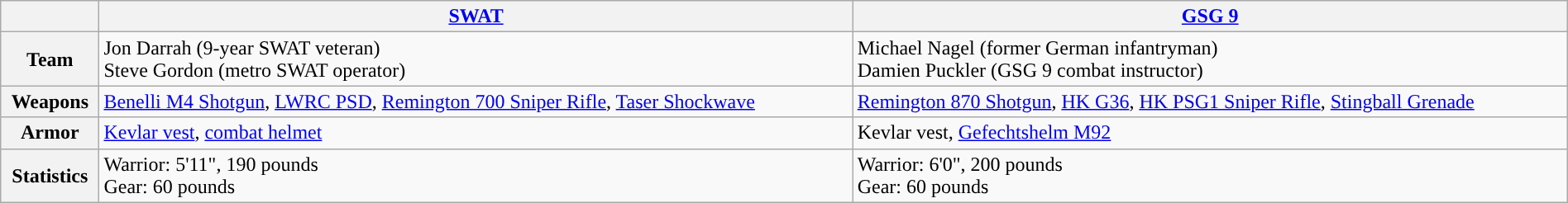<table class="wikitable unsortable" ; style="width: 100%">
<tr>
<th></th>
<th><strong><a href='#'>SWAT</a></strong></th>
<th><strong><a href='#'>GSG 9</a></strong></th>
</tr>
<tr>
<th>Team</th>
<td>Jon Darrah (9-year SWAT veteran)<br>Steve Gordon (metro SWAT operator)</td>
<td>Michael Nagel (former German infantryman)<br>Damien Puckler (GSG 9 combat instructor)</td>
</tr>
<tr>
<th>Weapons</th>
<td><a href='#'>Benelli M4 Shotgun</a>, <a href='#'>LWRC PSD</a>, <a href='#'>Remington 700 Sniper Rifle</a>, <a href='#'>Taser Shockwave</a></td>
<td><a href='#'>Remington 870 Shotgun</a>, <a href='#'>HK G36</a>, <a href='#'>HK PSG1 Sniper Rifle</a>, <a href='#'>Stingball Grenade</a></td>
</tr>
<tr>
<th>Armor</th>
<td><a href='#'>Kevlar vest</a>, <a href='#'>combat helmet</a></td>
<td>Kevlar vest, <a href='#'>Gefechtshelm M92</a></td>
</tr>
<tr>
<th>Statistics</th>
<td>Warrior: 5'11", 190 pounds<br>Gear: 60 pounds</td>
<td>Warrior: 6'0", 200 pounds<br>Gear: 60 pounds</td>
</tr>
</table>
